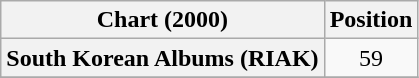<table class="wikitable plainrowheaders" style="text-align:center">
<tr>
<th scope="col">Chart (2000)</th>
<th scope="col">Position</th>
</tr>
<tr>
<th scope="row">South Korean Albums (RIAK)</th>
<td>59</td>
</tr>
<tr>
</tr>
</table>
